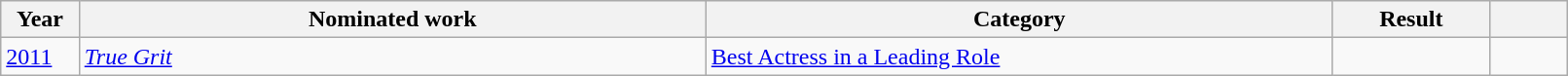<table class="wikitable" style="width:85%;">
<tr>
<th width=5%>Year</th>
<th style="width:40%;">Nominated work</th>
<th style="width:40%;">Category</th>
<th style="width:10%;">Result</th>
<th width=5%></th>
</tr>
<tr>
<td><a href='#'>2011</a></td>
<td><em><a href='#'>True Grit</a></em></td>
<td><a href='#'>Best Actress in a Leading Role</a></td>
<td></td>
<td align="center"></td>
</tr>
</table>
